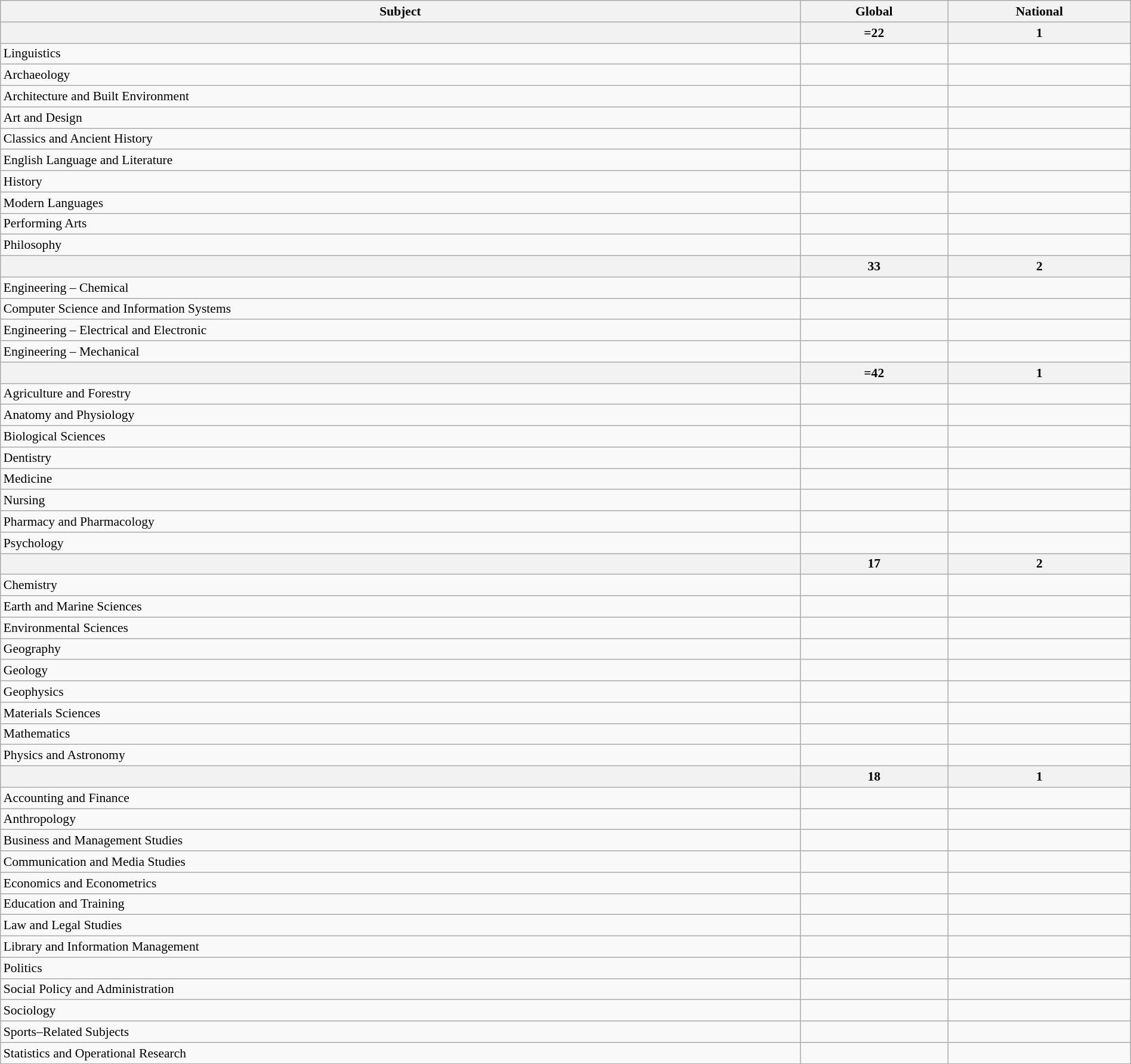<table class="wikitable sortable" style="width: 100%; font-size: 90%">
<tr>
<th>Subject</th>
<th>Global</th>
<th>National</th>
</tr>
<tr>
<th></th>
<th data-sort-value="22">=22</th>
<th data-sort-value="1">1</th>
</tr>
<tr>
<td>Linguistics</td>
<td data-sort-value="21"></td>
<td data-sort-value="1"></td>
</tr>
<tr>
<td>Archaeology</td>
<td data-sort-value="13"></td>
<td data-sort-value="1"></td>
</tr>
<tr>
<td>Architecture and Built Environment</td>
<td data-sort-value="48"></td>
<td data-sort-value="5"></td>
</tr>
<tr>
<td>Art and Design</td>
<td data-sort-value="51–100"></td>
<td data-sort-value="4"></td>
</tr>
<tr>
<td>Classics and Ancient History</td>
<td data-sort-value="10"></td>
<td data-sort-value="1"></td>
</tr>
<tr>
<td>English Language and Literature</td>
<td data-sort-value="33"></td>
<td data-sort-value="1"></td>
</tr>
<tr>
<td>History</td>
<td data-sort-value="17"></td>
<td data-sort-value="1"></td>
</tr>
<tr>
<td>Modern Languages</td>
<td data-sort-value="9"></td>
<td data-sort-value="1"></td>
</tr>
<tr>
<td>Performing Arts</td>
<td data-sort-value="51–100"></td>
<td data-sort-value="2–3"></td>
</tr>
<tr>
<td>Philosophy</td>
<td data-sort-value="51–100"></td>
<td data-sort-value="1–2"></td>
</tr>
<tr>
<th></th>
<th data-sort-value="33">33</th>
<th data-sort-value="2">2</th>
</tr>
<tr>
<td>Engineering – Chemical</td>
<td data-sort-value="23"></td>
<td data-sort-value="2"></td>
</tr>
<tr>
<td>Computer Science and Information Systems</td>
<td data-sort-value="15"></td>
<td data-sort-value="2"></td>
</tr>
<tr>
<td>Engineering – Electrical and Electronic</td>
<td data-sort-value="26"></td>
<td data-sort-value="2"></td>
</tr>
<tr>
<td>Engineering – Mechanical</td>
<td data-sort-value="25"></td>
<td data-sort-value="3"></td>
</tr>
<tr>
<th></th>
<th data-sort-value="42">=42</th>
<th data-sort-value="1">1</th>
</tr>
<tr>
<td>Agriculture and Forestry</td>
<td data-sort-value="67"></td>
<td data-sort-value="6"></td>
</tr>
<tr>
<td>Anatomy and Physiology</td>
<td data-sort-value="35"></td>
<td data-sort-value="1"></td>
</tr>
<tr>
<td>Biological Sciences</td>
<td data-sort-value="28"></td>
<td data-sort-value="2"></td>
</tr>
<tr>
<td>Dentistry</td>
<td data-sort-value="33"></td>
<td data-sort-value="2"></td>
</tr>
<tr>
<td>Medicine</td>
<td data-sort-value="36"></td>
<td data-sort-value="1"></td>
</tr>
<tr>
<td>Nursing</td>
<td data-sort-value="51–100"></td>
<td data-sort-value="1–4"></td>
</tr>
<tr>
<td>Pharmacy and Pharmacology</td>
<td data-sort-value="23"></td>
<td data-sort-value="1"></td>
</tr>
<tr>
<td>Psychology</td>
<td data-sort-value="35"></td>
<td data-sort-value="1"></td>
</tr>
<tr>
<th></th>
<th data-sort-value="17">17</th>
<th data-sort-value="2">2</th>
</tr>
<tr>
<td>Chemistry</td>
<td data-sort-value="14"></td>
<td data-sort-value="2"></td>
</tr>
<tr>
<td>Earth and Marine Sciences</td>
<td data-sort-value="35"></td>
<td data-sort-value="1–2"></td>
</tr>
<tr>
<td>Environmental Sciences</td>
<td data-sort-value="15"></td>
<td data-sort-value="2"></td>
</tr>
<tr>
<td>Geography</td>
<td data-sort-value="25"></td>
<td data-sort-value="1"></td>
</tr>
<tr>
<td>Geology</td>
<td data-sort-value="25"></td>
<td data-sort-value="1"></td>
</tr>
<tr>
<td>Geophysics</td>
<td data-sort-value="25"></td>
<td data-sort-value="1"></td>
</tr>
<tr>
<td>Materials Sciences</td>
<td data-sort-value="17"></td>
<td data-sort-value="2"></td>
</tr>
<tr>
<td>Mathematics</td>
<td data-sort-value="23"></td>
<td data-sort-value="2"></td>
</tr>
<tr>
<td>Physics and Astronomy</td>
<td data-sort-value="16"></td>
<td data-sort-value="2"></td>
</tr>
<tr>
<th></th>
<th data-sort-value="18">18</th>
<th data-sort-value="1">1</th>
</tr>
<tr>
<td>Accounting and Finance</td>
<td data-sort-value="19"></td>
<td data-sort-value="1"></td>
</tr>
<tr>
<td>Anthropology</td>
<td data-sort-value="51–100"></td>
<td data-sort-value="1"></td>
</tr>
<tr>
<td>Business and Management Studies</td>
<td data-sort-value="30"></td>
<td data-sort-value="2"></td>
</tr>
<tr>
<td>Communication and Media Studies</td>
<td data-sort-value="51–100"></td>
<td data-sort-value="1–2"></td>
</tr>
<tr>
<td>Economics and Econometrics</td>
<td data-sort-value="20"></td>
<td data-sort-value="1"></td>
</tr>
<tr>
<td>Education and Training</td>
<td data-sort-value="19"></td>
<td data-sort-value="2"></td>
</tr>
<tr>
<td>Law and Legal Studies</td>
<td data-sort-value="31"></td>
<td data-sort-value="1"></td>
</tr>
<tr>
<td>Library and Information Management</td>
<td data-sort-value="33"></td>
<td data-sort-value="2"></td>
</tr>
<tr>
<td>Politics</td>
<td data-sort-value="39"></td>
<td data-sort-value="2"></td>
</tr>
<tr>
<td>Social Policy and Administration</td>
<td data-sort-value="51–100"></td>
<td data-sort-value="2–4"></td>
</tr>
<tr>
<td>Sociology</td>
<td data-sort-value="35"></td>
<td data-sort-value="1"></td>
</tr>
<tr>
<td>Sports–Related Subjects</td>
<td data-sort-value="51–100"></td>
<td data-sort-value="1"></td>
</tr>
<tr>
<td>Statistics and Operational Research</td>
<td data-sort-value="35"></td>
<td data-sort-value="2"></td>
</tr>
</table>
